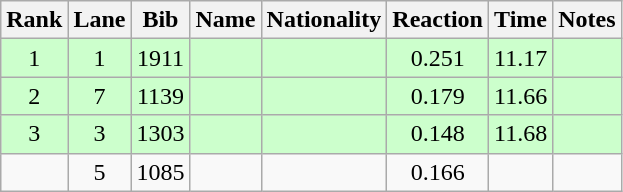<table class="wikitable sortable" style="text-align:center">
<tr>
<th>Rank</th>
<th>Lane</th>
<th>Bib</th>
<th>Name</th>
<th>Nationality</th>
<th>Reaction</th>
<th>Time</th>
<th>Notes</th>
</tr>
<tr bgcolor=ccffcc>
<td>1</td>
<td>1</td>
<td>1911</td>
<td align=left></td>
<td align=left></td>
<td>0.251</td>
<td>11.17</td>
<td><strong></strong></td>
</tr>
<tr bgcolor=ccffcc>
<td>2</td>
<td>7</td>
<td>1139</td>
<td align=left></td>
<td align=left></td>
<td>0.179</td>
<td>11.66</td>
<td><strong></strong></td>
</tr>
<tr bgcolor=ccffcc>
<td>3</td>
<td>3</td>
<td>1303</td>
<td align=left></td>
<td align=left></td>
<td>0.148</td>
<td>11.68</td>
<td><strong></strong></td>
</tr>
<tr>
<td></td>
<td>5</td>
<td>1085</td>
<td align=left></td>
<td align=left></td>
<td>0.166</td>
<td></td>
<td><strong></strong></td>
</tr>
</table>
